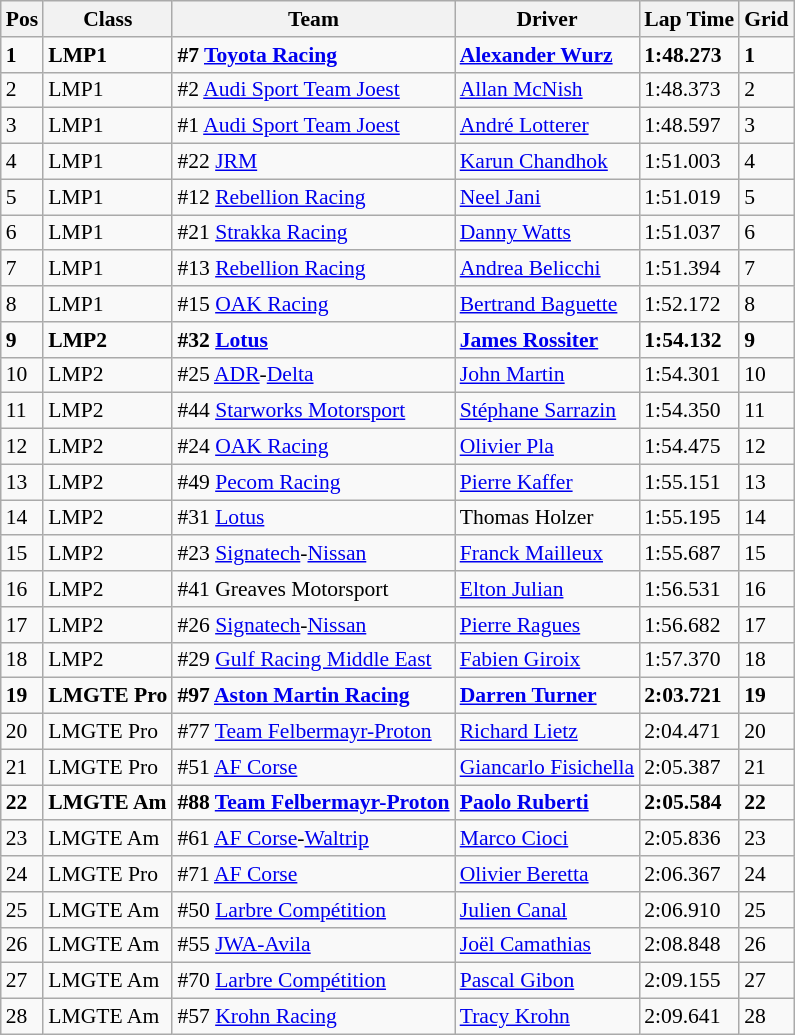<table class="wikitable" style="font-size: 90%;">
<tr>
<th>Pos</th>
<th>Class</th>
<th>Team</th>
<th>Driver</th>
<th>Lap Time</th>
<th>Grid</th>
</tr>
<tr style="font-weight:bold">
<td>1</td>
<td>LMP1</td>
<td>#7 <a href='#'>Toyota Racing</a></td>
<td><a href='#'>Alexander Wurz</a></td>
<td>1:48.273</td>
<td>1</td>
</tr>
<tr>
<td>2</td>
<td>LMP1</td>
<td>#2 <a href='#'>Audi Sport Team Joest</a></td>
<td><a href='#'>Allan McNish</a></td>
<td>1:48.373</td>
<td>2</td>
</tr>
<tr>
<td>3</td>
<td>LMP1</td>
<td>#1 <a href='#'>Audi Sport Team Joest</a></td>
<td><a href='#'>André Lotterer</a></td>
<td>1:48.597</td>
<td>3</td>
</tr>
<tr>
<td>4</td>
<td>LMP1</td>
<td>#22 <a href='#'>JRM</a></td>
<td><a href='#'>Karun Chandhok</a></td>
<td>1:51.003</td>
<td>4</td>
</tr>
<tr>
<td>5</td>
<td>LMP1</td>
<td>#12 <a href='#'>Rebellion Racing</a></td>
<td><a href='#'>Neel Jani</a></td>
<td>1:51.019</td>
<td>5</td>
</tr>
<tr>
<td>6</td>
<td>LMP1</td>
<td>#21 <a href='#'>Strakka Racing</a></td>
<td><a href='#'>Danny Watts</a></td>
<td>1:51.037</td>
<td>6</td>
</tr>
<tr>
<td>7</td>
<td>LMP1</td>
<td>#13 <a href='#'>Rebellion Racing</a></td>
<td><a href='#'>Andrea Belicchi</a></td>
<td>1:51.394</td>
<td>7</td>
</tr>
<tr>
<td>8</td>
<td>LMP1</td>
<td>#15 <a href='#'>OAK Racing</a></td>
<td><a href='#'>Bertrand Baguette</a></td>
<td>1:52.172</td>
<td>8</td>
</tr>
<tr style="font-weight:bold">
<td>9</td>
<td>LMP2</td>
<td>#32 <a href='#'>Lotus</a></td>
<td><a href='#'>James Rossiter</a></td>
<td>1:54.132</td>
<td>9</td>
</tr>
<tr>
<td>10</td>
<td>LMP2</td>
<td>#25 <a href='#'>ADR</a>-<a href='#'>Delta</a></td>
<td><a href='#'>John Martin</a></td>
<td>1:54.301</td>
<td>10</td>
</tr>
<tr>
<td>11</td>
<td>LMP2</td>
<td>#44 <a href='#'>Starworks Motorsport</a></td>
<td><a href='#'>Stéphane Sarrazin</a></td>
<td>1:54.350</td>
<td>11</td>
</tr>
<tr>
<td>12</td>
<td>LMP2</td>
<td>#24 <a href='#'>OAK Racing</a></td>
<td><a href='#'>Olivier Pla</a></td>
<td>1:54.475</td>
<td>12</td>
</tr>
<tr>
<td>13</td>
<td>LMP2</td>
<td>#49 <a href='#'>Pecom Racing</a></td>
<td><a href='#'>Pierre Kaffer</a></td>
<td>1:55.151</td>
<td>13</td>
</tr>
<tr>
<td>14</td>
<td>LMP2</td>
<td>#31 <a href='#'>Lotus</a></td>
<td>Thomas Holzer</td>
<td>1:55.195</td>
<td>14</td>
</tr>
<tr>
<td>15</td>
<td>LMP2</td>
<td>#23 <a href='#'>Signatech</a>-<a href='#'>Nissan</a></td>
<td><a href='#'>Franck Mailleux</a></td>
<td>1:55.687</td>
<td>15</td>
</tr>
<tr>
<td>16</td>
<td>LMP2</td>
<td>#41 Greaves Motorsport</td>
<td><a href='#'>Elton Julian</a></td>
<td>1:56.531</td>
<td>16</td>
</tr>
<tr>
<td>17</td>
<td>LMP2</td>
<td>#26 <a href='#'>Signatech</a>-<a href='#'>Nissan</a></td>
<td><a href='#'>Pierre Ragues</a></td>
<td>1:56.682</td>
<td>17</td>
</tr>
<tr>
<td>18</td>
<td>LMP2</td>
<td>#29 <a href='#'>Gulf Racing Middle East</a></td>
<td><a href='#'>Fabien Giroix</a></td>
<td>1:57.370</td>
<td>18</td>
</tr>
<tr style="font-weight:bold">
<td>19</td>
<td>LMGTE Pro</td>
<td>#97 <a href='#'>Aston Martin Racing</a></td>
<td><a href='#'>Darren Turner</a></td>
<td>2:03.721</td>
<td>19</td>
</tr>
<tr>
<td>20</td>
<td>LMGTE Pro</td>
<td>#77 <a href='#'>Team Felbermayr-Proton</a></td>
<td><a href='#'>Richard Lietz</a></td>
<td>2:04.471</td>
<td>20</td>
</tr>
<tr>
<td>21</td>
<td>LMGTE Pro</td>
<td>#51 <a href='#'>AF Corse</a></td>
<td><a href='#'>Giancarlo Fisichella</a></td>
<td>2:05.387</td>
<td>21</td>
</tr>
<tr style="font-weight:bold">
<td>22</td>
<td>LMGTE Am</td>
<td>#88 <a href='#'>Team Felbermayr-Proton</a></td>
<td><a href='#'>Paolo Ruberti</a></td>
<td>2:05.584</td>
<td>22</td>
</tr>
<tr>
<td>23</td>
<td>LMGTE Am</td>
<td>#61 <a href='#'>AF Corse</a>-<a href='#'>Waltrip</a></td>
<td><a href='#'>Marco Cioci</a></td>
<td>2:05.836</td>
<td>23</td>
</tr>
<tr>
<td>24</td>
<td>LMGTE Pro</td>
<td>#71 <a href='#'>AF Corse</a></td>
<td><a href='#'>Olivier Beretta</a></td>
<td>2:06.367</td>
<td>24</td>
</tr>
<tr>
<td>25</td>
<td>LMGTE Am</td>
<td>#50 <a href='#'>Larbre Compétition</a></td>
<td><a href='#'>Julien Canal</a></td>
<td>2:06.910</td>
<td>25</td>
</tr>
<tr>
<td>26</td>
<td>LMGTE Am</td>
<td>#55 <a href='#'>JWA-Avila</a></td>
<td><a href='#'>Joël Camathias</a></td>
<td>2:08.848</td>
<td>26</td>
</tr>
<tr>
<td>27</td>
<td>LMGTE Am</td>
<td>#70 <a href='#'>Larbre Compétition</a></td>
<td><a href='#'>Pascal Gibon</a></td>
<td>2:09.155</td>
<td>27</td>
</tr>
<tr>
<td>28</td>
<td>LMGTE Am</td>
<td>#57 <a href='#'>Krohn Racing</a></td>
<td><a href='#'>Tracy Krohn</a></td>
<td>2:09.641</td>
<td>28</td>
</tr>
</table>
